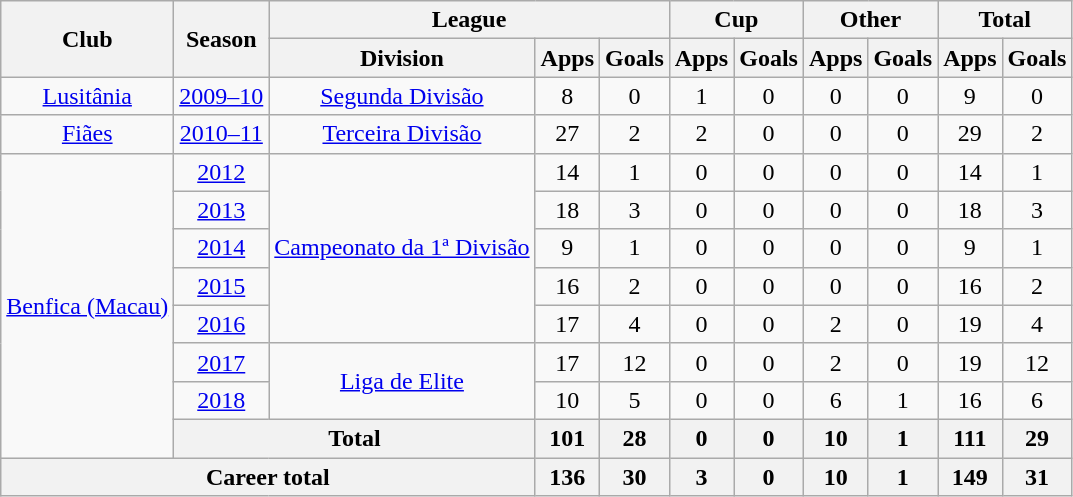<table class="wikitable" style="text-align: center">
<tr>
<th rowspan="2">Club</th>
<th rowspan="2">Season</th>
<th colspan="3">League</th>
<th colspan="2">Cup</th>
<th colspan="2">Other</th>
<th colspan="2">Total</th>
</tr>
<tr>
<th>Division</th>
<th>Apps</th>
<th>Goals</th>
<th>Apps</th>
<th>Goals</th>
<th>Apps</th>
<th>Goals</th>
<th>Apps</th>
<th>Goals</th>
</tr>
<tr>
<td><a href='#'>Lusitânia</a></td>
<td><a href='#'>2009–10</a></td>
<td><a href='#'>Segunda Divisão</a></td>
<td>8</td>
<td>0</td>
<td>1</td>
<td>0</td>
<td>0</td>
<td>0</td>
<td>9</td>
<td>0</td>
</tr>
<tr>
<td><a href='#'>Fiães</a></td>
<td><a href='#'>2010–11</a></td>
<td><a href='#'>Terceira Divisão</a></td>
<td>27</td>
<td>2</td>
<td>2</td>
<td>0</td>
<td>0</td>
<td>0</td>
<td>29</td>
<td>2</td>
</tr>
<tr>
<td rowspan="8"><a href='#'>Benfica (Macau)</a></td>
<td><a href='#'>2012</a></td>
<td rowspan="5"><a href='#'>Campeonato da 1ª Divisão</a></td>
<td>14</td>
<td>1</td>
<td>0</td>
<td>0</td>
<td>0</td>
<td>0</td>
<td>14</td>
<td>1</td>
</tr>
<tr>
<td><a href='#'>2013</a></td>
<td>18</td>
<td>3</td>
<td>0</td>
<td>0</td>
<td>0</td>
<td>0</td>
<td>18</td>
<td>3</td>
</tr>
<tr>
<td><a href='#'>2014</a></td>
<td>9</td>
<td>1</td>
<td>0</td>
<td>0</td>
<td>0</td>
<td>0</td>
<td>9</td>
<td>1</td>
</tr>
<tr>
<td><a href='#'>2015</a></td>
<td>16</td>
<td>2</td>
<td>0</td>
<td>0</td>
<td>0</td>
<td>0</td>
<td>16</td>
<td>2</td>
</tr>
<tr>
<td><a href='#'>2016</a></td>
<td>17</td>
<td>4</td>
<td>0</td>
<td>0</td>
<td>2</td>
<td>0</td>
<td>19</td>
<td>4</td>
</tr>
<tr>
<td><a href='#'>2017</a></td>
<td rowspan="2"><a href='#'>Liga de Elite</a></td>
<td>17</td>
<td>12</td>
<td>0</td>
<td>0</td>
<td>2</td>
<td>0</td>
<td>19</td>
<td>12</td>
</tr>
<tr>
<td><a href='#'>2018</a></td>
<td>10</td>
<td>5</td>
<td>0</td>
<td>0</td>
<td>6</td>
<td>1</td>
<td>16</td>
<td>6</td>
</tr>
<tr>
<th colspan="2"><strong>Total</strong></th>
<th>101</th>
<th>28</th>
<th>0</th>
<th>0</th>
<th>10</th>
<th>1</th>
<th>111</th>
<th>29</th>
</tr>
<tr>
<th colspan="3"><strong>Career total</strong></th>
<th>136</th>
<th>30</th>
<th>3</th>
<th>0</th>
<th>10</th>
<th>1</th>
<th>149</th>
<th>31</th>
</tr>
</table>
